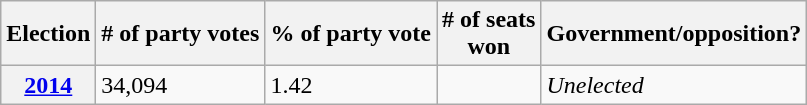<table class="wikitable">
<tr>
<th>Election</th>
<th># of party votes</th>
<th>% of party vote</th>
<th># of seats<br>won</th>
<th>Government/opposition?</th>
</tr>
<tr>
<th><a href='#'>2014</a></th>
<td>34,094</td>
<td>1.42</td>
<td></td>
<td><em>Unelected</em></td>
</tr>
</table>
